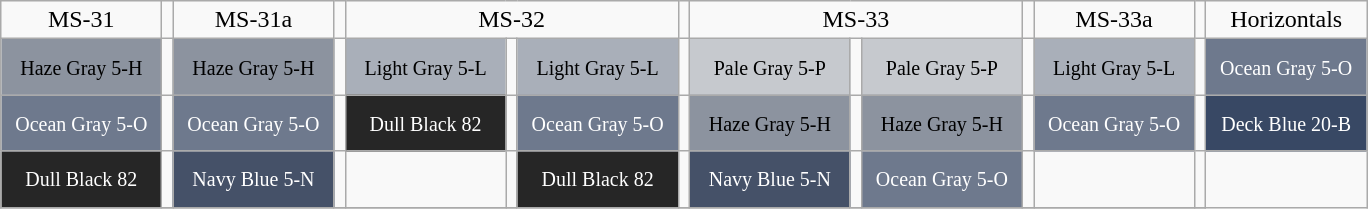<table class="wikitable" border="1">
<tr align="center">
<td>MS-31</td>
<td></td>
<td>MS-31a</td>
<td></td>
<td colspan=3>MS-32</td>
<td></td>
<td colspan=3>MS-33</td>
<td></td>
<td>MS-33a</td>
<td></td>
<td>Horizontals</td>
</tr>
<tr>
<td Style="height:30px; width:100px; background:#8C939F;" align="center"><small>Haze Gray 5-H</small></td>
<td></td>
<td Style="height:30px; width:100px; background:#8C939F;" align="center"><small>Haze Gray 5-H</small></td>
<td></td>
<td Style="height:30px; width:100px; background:#A9AFB9;" align="center"><small>Light Gray 5-L</small></td>
<td></td>
<td Style="height:30px; width:100px; background:#A9AFB9;" align="center"><small>Light Gray 5-L</small></td>
<td></td>
<td Style="height:30px; width:100px; background:#C6C9CE;" align="center"><small>Pale Gray 5-P</small></td>
<td></td>
<td Style="height:30px; width:100px; background:#C6C9CE;" align="center"><small>Pale Gray 5-P</small></td>
<td></td>
<td Style="height:30px; width:100px; background:#A9AFB9;" align="center"><small>Light Gray 5-L</small></td>
<td></td>
<td Style="height:30px; width:100px; background:#6E798D; color:white;" align="center"><small>Ocean Gray 5-O</small></td>
</tr>
<tr>
<td Style="height:30px; width:100px; background:#6E798D; color:white;" align="center"><small>Ocean Gray 5-O</small></td>
<td></td>
<td Style="height:30px; width:100px; background:#6E798D; color:white;" align="center"><small>Ocean Gray 5-O</small></td>
<td></td>
<td Style="height:30px; width:100px; background:#262626; color:white;" align="center"><small>Dull Black 82</small></td>
<td></td>
<td Style="height:30px; width:100px; background:#6E798D; color:white;" align="center"><small>Ocean Gray 5-O</small></td>
<td></td>
<td Style="height:30px; width:100px; background:#8C939F;" align="center"><small>Haze Gray 5-H</small></td>
<td></td>
<td Style="height:30px; width:100px; background:#8C939F;" align="center"><small>Haze Gray 5-H</small></td>
<td></td>
<td Style="height:30px; width:100px; background:#6E798D; color:white;" align="center"><small>Ocean Gray 5-O</small></td>
<td></td>
<td Style="height:30px; width:100px; background:#384864; color:white;" align="center"><small>Deck Blue 20-B</small></td>
</tr>
<tr>
<td Style="height:30px; width:100px; background:#262626; color:white;" align="center"><small>Dull Black 82</small></td>
<td></td>
<td Style="height:30px; width:100px; background:#455168; color:white;" align="center"><small>Navy Blue 5-N</small></td>
<td></td>
<td></td>
<td></td>
<td Style="height:30px; width:100px; background:#262626; color:white;" align="center"><small>Dull Black 82</small></td>
<td></td>
<td Style="height:30px; width:100px; background:#455168; color:white;" align="center"><small>Navy Blue 5-N</small></td>
<td></td>
<td Style="height:30px; width:100px; background:#6E798D; color:white;" align="center"><small>Ocean Gray 5-O</small></td>
<td></td>
<td></td>
<td></td>
</tr>
<tr>
</tr>
</table>
